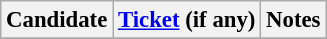<table class="wikitable" style="font-size: 95%">
<tr>
<th>Candidate</th>
<th><a href='#'>Ticket</a> (if any)</th>
<th>Notes</th>
</tr>
<tr>
</tr>
</table>
